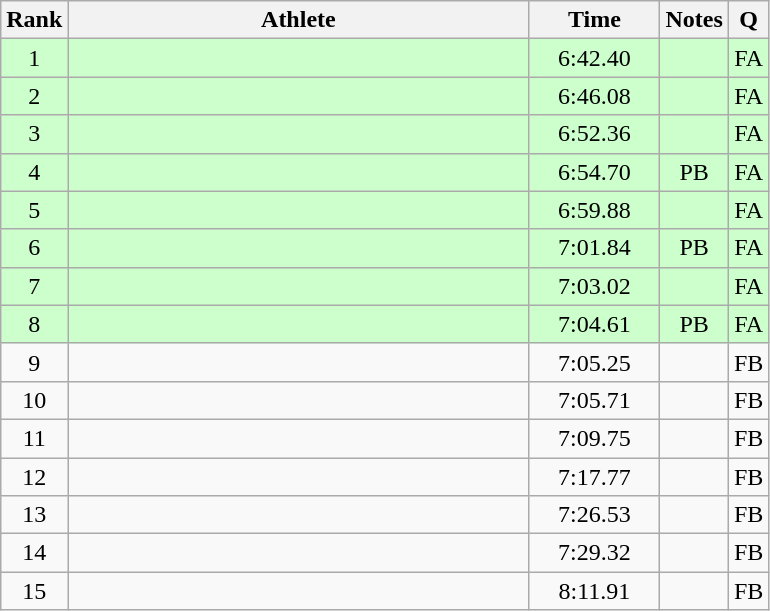<table class="wikitable" style="text-align:center">
<tr>
<th>Rank</th>
<th width=300>Athlete</th>
<th width=80>Time</th>
<th>Notes</th>
<th>Q</th>
</tr>
<tr bgcolor=ccffcc>
<td>1</td>
<td align=left></td>
<td>6:42.40</td>
<td></td>
<td>FA</td>
</tr>
<tr bgcolor=ccffcc>
<td>2</td>
<td align=left></td>
<td>6:46.08</td>
<td></td>
<td>FA</td>
</tr>
<tr bgcolor=ccffcc>
<td>3</td>
<td align=left></td>
<td>6:52.36</td>
<td></td>
<td>FA</td>
</tr>
<tr bgcolor=ccffcc>
<td>4</td>
<td align=left></td>
<td>6:54.70</td>
<td>PB</td>
<td>FA</td>
</tr>
<tr bgcolor=ccffcc>
<td>5</td>
<td align=left></td>
<td>6:59.88</td>
<td></td>
<td>FA</td>
</tr>
<tr bgcolor=ccffcc>
<td>6</td>
<td align=left></td>
<td>7:01.84</td>
<td>PB</td>
<td>FA</td>
</tr>
<tr bgcolor=ccffcc>
<td>7</td>
<td align=left></td>
<td>7:03.02</td>
<td></td>
<td>FA</td>
</tr>
<tr bgcolor=ccffcc>
<td>8</td>
<td align=left></td>
<td>7:04.61</td>
<td>PB</td>
<td>FA</td>
</tr>
<tr>
<td>9</td>
<td align=left></td>
<td>7:05.25</td>
<td></td>
<td>FB</td>
</tr>
<tr>
<td>10</td>
<td align=left></td>
<td>7:05.71</td>
<td></td>
<td>FB</td>
</tr>
<tr>
<td>11</td>
<td align=left></td>
<td>7:09.75</td>
<td></td>
<td>FB</td>
</tr>
<tr>
<td>12</td>
<td align=left></td>
<td>7:17.77</td>
<td></td>
<td>FB</td>
</tr>
<tr>
<td>13</td>
<td align=left></td>
<td>7:26.53</td>
<td></td>
<td>FB</td>
</tr>
<tr>
<td>14</td>
<td align=left></td>
<td>7:29.32</td>
<td></td>
<td>FB</td>
</tr>
<tr>
<td>15</td>
<td align=left></td>
<td>8:11.91</td>
<td></td>
<td>FB</td>
</tr>
</table>
